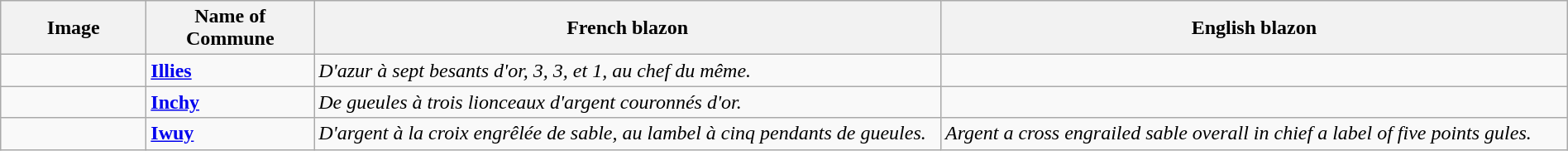<table class="wikitable" width="100%">
<tr>
<th width="110">Image</th>
<th>Name of Commune</th>
<th width="40%">French blazon</th>
<th width="40%">English blazon</th>
</tr>
<tr valign=top>
<td align=center></td>
<td><strong><a href='#'>Illies</a></strong></td>
<td><em>D'azur à sept besants d'or, 3, 3, et 1, au chef du même.</em></td>
<td></td>
</tr>
<tr valign=top>
<td align=center></td>
<td><strong><a href='#'>Inchy</a></strong></td>
<td><em>De gueules à trois lionceaux d'argent couronnés d'or.</em></td>
<td></td>
</tr>
<tr valign=top>
<td align=center></td>
<td><strong><a href='#'>Iwuy</a></strong></td>
<td><em> D'argent à la croix engrêlée de sable, au lambel à cinq pendants de gueules.</em></td>
<td><em>Argent a cross engrailed sable overall in chief a label of five points gules.</em></td>
</tr>
</table>
